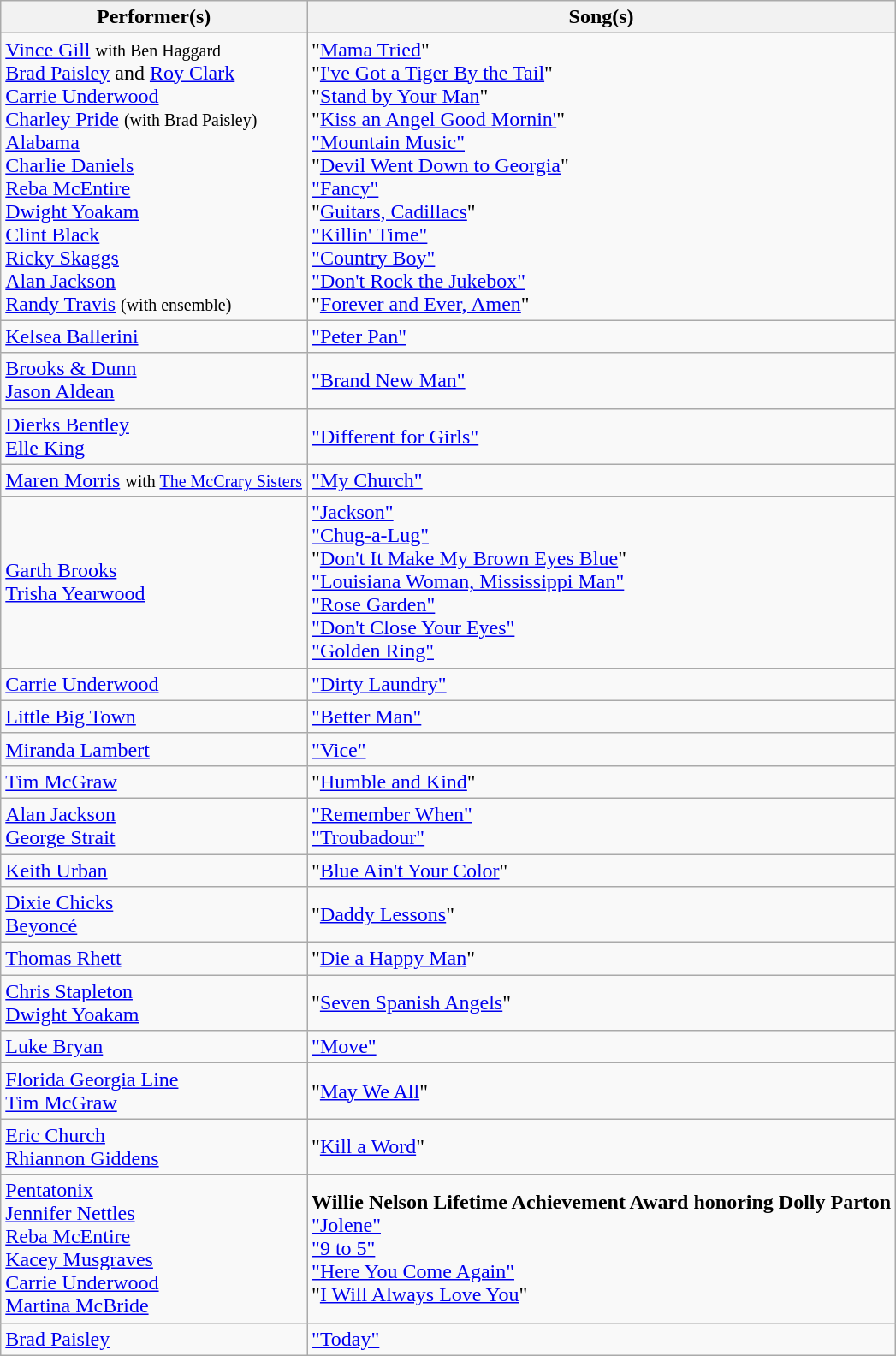<table class="wikitable plainrowheaders">
<tr>
<th scope="col">Performer(s)</th>
<th scope="col">Song(s)</th>
</tr>
<tr>
<td scope="row"><a href='#'>Vince Gill</a> <small>with Ben Haggard</small> <br> <a href='#'>Brad Paisley</a> and <a href='#'>Roy Clark</a> <br> <a href='#'>Carrie Underwood</a> <br> <a href='#'>Charley Pride</a> <small>(with Brad Paisley)</small> <br> <a href='#'>Alabama</a> <br> <a href='#'>Charlie Daniels</a> <br> <a href='#'>Reba McEntire</a> <br> <a href='#'>Dwight Yoakam</a> <br> <a href='#'>Clint Black</a> <br> <a href='#'>Ricky Skaggs</a> <br> <a href='#'>Alan Jackson</a> <br> <a href='#'>Randy Travis</a> <small>(with ensemble)</small></td>
<td>"<a href='#'>Mama Tried</a>" <br> "<a href='#'>I've Got a Tiger By the Tail</a>" <br> "<a href='#'>Stand by Your Man</a>" <br> "<a href='#'>Kiss an Angel Good Mornin'</a>" <br> <a href='#'>"Mountain Music"</a> <br> "<a href='#'>Devil Went Down to Georgia</a>" <br> <a href='#'>"Fancy"</a> <br> "<a href='#'>Guitars, Cadillacs</a>" <br> <a href='#'>"Killin' Time"</a> <br> <a href='#'>"Country Boy"</a> <br> <a href='#'>"Don't Rock the Jukebox"</a> <br> "<a href='#'>Forever and Ever, Amen</a>"</td>
</tr>
<tr>
<td scope="row"><a href='#'>Kelsea Ballerini</a></td>
<td><a href='#'>"Peter Pan"</a></td>
</tr>
<tr>
<td scope="row"><a href='#'>Brooks & Dunn</a> <br> <a href='#'>Jason Aldean</a></td>
<td><a href='#'>"Brand New Man"</a></td>
</tr>
<tr>
<td scope="row"><a href='#'>Dierks Bentley</a> <br> <a href='#'>Elle King</a></td>
<td><a href='#'>"Different for Girls"</a></td>
</tr>
<tr>
<td scope="row"><a href='#'>Maren Morris</a> <small>with <a href='#'>The McCrary Sisters</a></small></td>
<td><a href='#'>"My Church"</a></td>
</tr>
<tr>
<td scope="row"><a href='#'>Garth Brooks</a> <br> <a href='#'>Trisha Yearwood</a></td>
<td><a href='#'>"Jackson"</a> <br><a href='#'>"Chug-a-Lug"</a> <br>"<a href='#'>Don't It Make My Brown Eyes Blue</a>" <br><a href='#'>"Louisiana Woman, Mississippi Man"</a> <br><a href='#'>"Rose Garden"</a><br><a href='#'>"Don't Close Your Eyes"</a> <br><a href='#'>"Golden Ring"</a></td>
</tr>
<tr>
<td scope="row"><a href='#'>Carrie Underwood</a></td>
<td><a href='#'>"Dirty Laundry"</a></td>
</tr>
<tr>
<td scope="row"><a href='#'>Little Big Town</a></td>
<td><a href='#'>"Better Man"</a></td>
</tr>
<tr>
<td scope="row"><a href='#'>Miranda Lambert</a></td>
<td><a href='#'>"Vice"</a></td>
</tr>
<tr>
<td scope="row"><a href='#'>Tim McGraw</a></td>
<td>"<a href='#'>Humble and Kind</a>"</td>
</tr>
<tr>
<td scope="row"><a href='#'>Alan Jackson</a> <br> <a href='#'>George Strait</a></td>
<td><a href='#'>"Remember When"</a> <br><a href='#'>"Troubadour"</a></td>
</tr>
<tr>
<td scope="row"><a href='#'>Keith Urban</a></td>
<td>"<a href='#'>Blue Ain't Your Color</a>"</td>
</tr>
<tr>
<td scope="row"><a href='#'>Dixie Chicks</a> <br> <a href='#'>Beyoncé</a></td>
<td>"<a href='#'>Daddy Lessons</a>"</td>
</tr>
<tr>
<td scope="row"><a href='#'>Thomas Rhett</a></td>
<td>"<a href='#'>Die a Happy Man</a>"</td>
</tr>
<tr>
<td scope="row"><a href='#'>Chris Stapleton</a> <br> <a href='#'>Dwight Yoakam</a></td>
<td>"<a href='#'>Seven Spanish Angels</a>"</td>
</tr>
<tr>
<td scope="row"><a href='#'>Luke Bryan</a></td>
<td><a href='#'>"Move"</a></td>
</tr>
<tr>
<td scope="row"><a href='#'>Florida Georgia Line</a> <br> <a href='#'>Tim McGraw</a></td>
<td>"<a href='#'>May We All</a>"</td>
</tr>
<tr>
<td scope="row"><a href='#'>Eric Church</a> <br> <a href='#'>Rhiannon Giddens</a></td>
<td>"<a href='#'>Kill a Word</a>"</td>
</tr>
<tr>
<td scope="row"><a href='#'>Pentatonix</a><br><a href='#'>Jennifer Nettles</a><br><a href='#'>Reba McEntire</a><br><a href='#'>Kacey Musgraves</a><br><a href='#'>Carrie Underwood</a><br><a href='#'>Martina McBride</a></td>
<td><strong>Willie Nelson Lifetime Achievement Award honoring Dolly Parton</strong><br><a href='#'>"Jolene"</a> <br> <a href='#'>"9 to 5"</a> <br> <a href='#'>"Here You Come Again"</a> <br> "<a href='#'>I Will Always Love You</a>"</td>
</tr>
<tr>
<td scope="row"><a href='#'>Brad Paisley</a></td>
<td><a href='#'>"Today"</a></td>
</tr>
</table>
